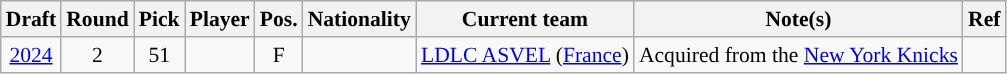<table class="wikitable sortable" style="text-align:left; font-size:90%;">
<tr>
<th>Draft</th>
<th>Round</th>
<th>Pick</th>
<th>Player</th>
<th>Pos.</th>
<th>Nationality</th>
<th>Current team</th>
<th>Note(s)</th>
<th class="unsortable">Ref</th>
</tr>
<tr>
<td style="text-align:center;"><a href='#'>2024</a></td>
<td style="text-align:center;">2</td>
<td style="text-align:center;">51</td>
<td></td>
<td style="text-align:center;">F</td>
<td></td>
<td><a href='#'>LDLC ASVEL</a> (<a href='#'>France</a>)</td>
<td>Acquired from the <a href='#'>New York Knicks</a></td>
<td style="text-align:center;"></td>
</tr>
</table>
